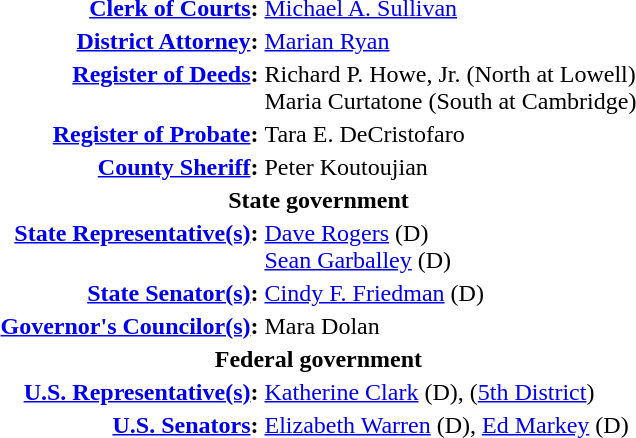<table class="toccolours">
<tr>
</tr>
<tr valign=top>
<th align=right><a href='#'>Clerk of Courts</a>:</th>
<td><a href='#'>Michael A. Sullivan</a></td>
</tr>
<tr valign=top>
<th align=right><a href='#'>District Attorney</a>:</th>
<td><a href='#'>Marian Ryan</a></td>
</tr>
<tr valign=top>
<th align=right><a href='#'>Register of Deeds</a>:</th>
<td>Richard P. Howe, Jr. (North at Lowell)<br> Maria Curtatone (South at Cambridge)</td>
</tr>
<tr valign=top>
<th align=right><a href='#'>Register of Probate</a>:</th>
<td>Tara E. DeCristofaro</td>
</tr>
<tr valign=top>
<th align=right><a href='#'>County Sheriff</a>:</th>
<td>Peter Koutoujian</td>
</tr>
<tr>
<th colspan=2>State government</th>
</tr>
<tr valign=top>
<th align=right><a href='#'>State Representative(s)</a>:</th>
<td><a href='#'>Dave Rogers</a> (D) <br> <a href='#'>Sean Garballey</a> (D)</td>
</tr>
<tr valign=top>
<th align=right><a href='#'>State Senator(s)</a>:</th>
<td><a href='#'>Cindy F. Friedman</a> (D)</td>
</tr>
<tr valign=top>
<th align=right><a href='#'>Governor's Councilor(s)</a>:</th>
<td>Mara Dolan</td>
</tr>
<tr>
<th colspan=2>Federal government</th>
</tr>
<tr valign=top>
<th align=right><a href='#'>U.S. Representative(s)</a>:</th>
<td><a href='#'>Katherine Clark</a> (D), (<a href='#'>5th District</a>)</td>
</tr>
<tr valign=top>
<th align=right><a href='#'>U.S. Senators</a>:</th>
<td><a href='#'>Elizabeth Warren</a> (D), <a href='#'>Ed Markey</a> (D)</td>
</tr>
</table>
